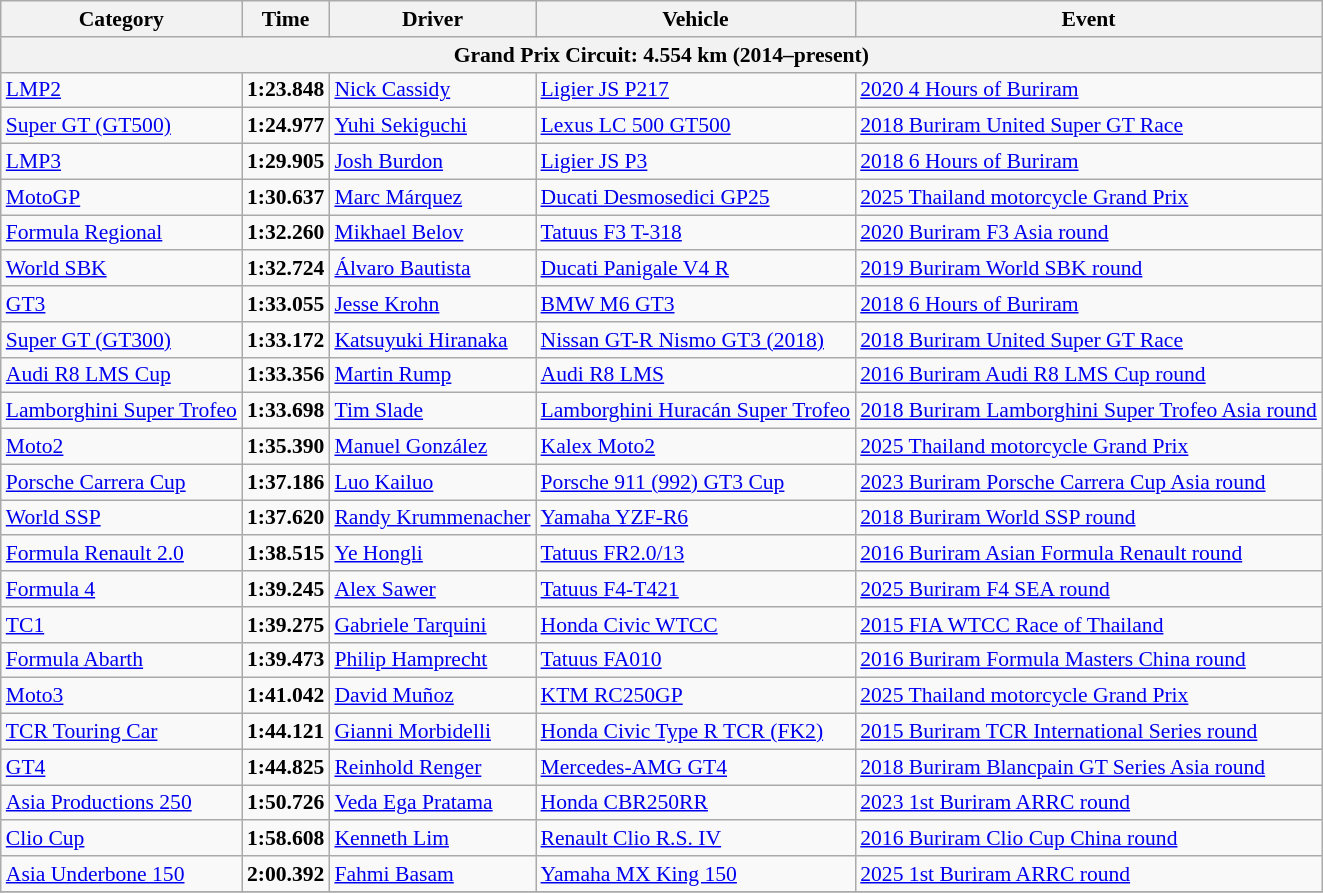<table class=wikitable style="font-size:90%",>
<tr>
<th>Category</th>
<th>Time</th>
<th>Driver</th>
<th>Vehicle</th>
<th>Event</th>
</tr>
<tr>
<th colspan=5>Grand Prix Circuit: 4.554 km (2014–present)</th>
</tr>
<tr>
<td><a href='#'>LMP2</a></td>
<td><strong>1:23.848</strong></td>
<td><a href='#'>Nick Cassidy</a></td>
<td><a href='#'>Ligier JS P217</a></td>
<td><a href='#'>2020 4 Hours of Buriram</a></td>
</tr>
<tr>
<td><a href='#'>Super GT (GT500)</a></td>
<td><strong>1:24.977</strong></td>
<td><a href='#'>Yuhi Sekiguchi</a></td>
<td><a href='#'>Lexus LC 500 GT500</a></td>
<td><a href='#'>2018 Buriram United Super GT Race</a></td>
</tr>
<tr>
<td><a href='#'>LMP3</a></td>
<td><strong>1:29.905</strong></td>
<td><a href='#'>Josh Burdon</a></td>
<td><a href='#'>Ligier JS P3</a></td>
<td><a href='#'>2018 6 Hours of Buriram</a></td>
</tr>
<tr>
<td><a href='#'>MotoGP</a></td>
<td><strong>1:30.637</strong></td>
<td><a href='#'>Marc Márquez</a></td>
<td><a href='#'>Ducati Desmosedici GP25</a></td>
<td><a href='#'>2025 Thailand motorcycle Grand Prix</a></td>
</tr>
<tr>
<td><a href='#'>Formula Regional</a></td>
<td><strong>1:32.260</strong></td>
<td><a href='#'>Mikhael Belov</a></td>
<td><a href='#'>Tatuus F3 T-318</a></td>
<td><a href='#'>2020 Buriram F3 Asia round</a></td>
</tr>
<tr>
<td><a href='#'>World SBK</a></td>
<td><strong>1:32.724</strong></td>
<td><a href='#'>Álvaro Bautista</a></td>
<td><a href='#'>Ducati Panigale V4 R</a></td>
<td><a href='#'>2019 Buriram World SBK round</a></td>
</tr>
<tr>
<td><a href='#'>GT3</a></td>
<td><strong>1:33.055</strong></td>
<td><a href='#'>Jesse Krohn</a></td>
<td><a href='#'>BMW M6 GT3</a></td>
<td><a href='#'>2018 6 Hours of Buriram</a></td>
</tr>
<tr>
<td><a href='#'>Super GT (GT300)</a></td>
<td><strong>1:33.172</strong></td>
<td><a href='#'>Katsuyuki Hiranaka</a></td>
<td><a href='#'>Nissan GT-R Nismo GT3 (2018)</a></td>
<td><a href='#'>2018 Buriram United Super GT Race</a></td>
</tr>
<tr>
<td><a href='#'>Audi R8 LMS Cup</a></td>
<td><strong>1:33.356</strong></td>
<td><a href='#'>Martin Rump</a></td>
<td><a href='#'>Audi R8 LMS</a></td>
<td><a href='#'>2016 Buriram Audi R8 LMS Cup round</a></td>
</tr>
<tr>
<td><a href='#'>Lamborghini Super Trofeo</a></td>
<td><strong>1:33.698</strong></td>
<td><a href='#'>Tim Slade</a></td>
<td><a href='#'>Lamborghini Huracán Super Trofeo</a></td>
<td><a href='#'>2018 Buriram Lamborghini Super Trofeo Asia round</a></td>
</tr>
<tr>
<td><a href='#'>Moto2</a></td>
<td><strong>1:35.390</strong></td>
<td><a href='#'>Manuel González</a></td>
<td><a href='#'>Kalex Moto2</a></td>
<td><a href='#'>2025 Thailand motorcycle Grand Prix</a></td>
</tr>
<tr>
<td><a href='#'>Porsche Carrera Cup</a></td>
<td><strong>1:37.186</strong></td>
<td><a href='#'>Luo Kailuo</a></td>
<td><a href='#'>Porsche 911 (992) GT3 Cup</a></td>
<td><a href='#'>2023 Buriram Porsche Carrera Cup Asia round</a></td>
</tr>
<tr>
<td><a href='#'>World SSP</a></td>
<td><strong>1:37.620</strong></td>
<td><a href='#'>Randy Krummenacher</a></td>
<td><a href='#'>Yamaha YZF-R6</a></td>
<td><a href='#'>2018 Buriram World SSP round</a></td>
</tr>
<tr>
<td><a href='#'>Formula Renault 2.0</a></td>
<td><strong>1:38.515</strong></td>
<td><a href='#'>Ye Hongli</a></td>
<td><a href='#'>Tatuus FR2.0/13</a></td>
<td><a href='#'>2016 Buriram Asian Formula Renault round</a></td>
</tr>
<tr>
<td><a href='#'>Formula 4</a></td>
<td><strong>1:39.245</strong></td>
<td><a href='#'>Alex Sawer</a></td>
<td><a href='#'>Tatuus F4-T421</a></td>
<td><a href='#'>2025 Buriram F4 SEA round</a></td>
</tr>
<tr>
<td><a href='#'>TC1</a></td>
<td><strong>1:39.275</strong></td>
<td><a href='#'>Gabriele Tarquini</a></td>
<td><a href='#'>Honda Civic WTCC</a></td>
<td><a href='#'>2015 FIA WTCC Race of Thailand</a></td>
</tr>
<tr>
<td><a href='#'>Formula Abarth</a></td>
<td><strong>1:39.473</strong></td>
<td><a href='#'>Philip Hamprecht</a></td>
<td><a href='#'>Tatuus FA010</a></td>
<td><a href='#'>2016 Buriram Formula Masters China round</a></td>
</tr>
<tr>
<td><a href='#'>Moto3</a></td>
<td><strong>1:41.042</strong></td>
<td><a href='#'>David Muñoz</a></td>
<td><a href='#'>KTM RC250GP</a></td>
<td><a href='#'>2025 Thailand motorcycle Grand Prix</a></td>
</tr>
<tr>
<td><a href='#'>TCR Touring Car</a></td>
<td><strong>1:44.121</strong></td>
<td><a href='#'>Gianni Morbidelli</a></td>
<td><a href='#'>Honda Civic Type R TCR (FK2)</a></td>
<td><a href='#'>2015 Buriram TCR International Series round</a></td>
</tr>
<tr>
<td><a href='#'>GT4</a></td>
<td><strong>1:44.825</strong></td>
<td><a href='#'>Reinhold Renger</a></td>
<td><a href='#'>Mercedes-AMG GT4</a></td>
<td><a href='#'>2018 Buriram Blancpain GT Series Asia round</a></td>
</tr>
<tr>
<td><a href='#'>Asia Productions 250</a></td>
<td><strong>1:50.726</strong></td>
<td><a href='#'>Veda Ega Pratama</a></td>
<td><a href='#'>Honda CBR250RR</a></td>
<td><a href='#'>2023 1st Buriram ARRC round</a></td>
</tr>
<tr>
<td><a href='#'>Clio Cup</a></td>
<td><strong>1:58.608</strong></td>
<td><a href='#'>Kenneth Lim</a></td>
<td><a href='#'>Renault Clio R.S. IV</a></td>
<td><a href='#'>2016 Buriram Clio Cup China round</a></td>
</tr>
<tr>
<td><a href='#'>Asia Underbone 150</a></td>
<td><strong>2:00.392</strong></td>
<td><a href='#'>Fahmi Basam</a></td>
<td><a href='#'>Yamaha MX King 150</a></td>
<td><a href='#'>2025 1st Buriram ARRC round</a></td>
</tr>
<tr>
</tr>
</table>
